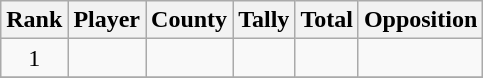<table class="wikitable">
<tr>
<th>Rank</th>
<th>Player</th>
<th>County</th>
<th>Tally</th>
<th>Total</th>
<th>Opposition</th>
</tr>
<tr>
<td rowspan=1 align=center>1</td>
<td></td>
<td></td>
<td></td>
<td></td>
<td></td>
</tr>
<tr>
</tr>
</table>
